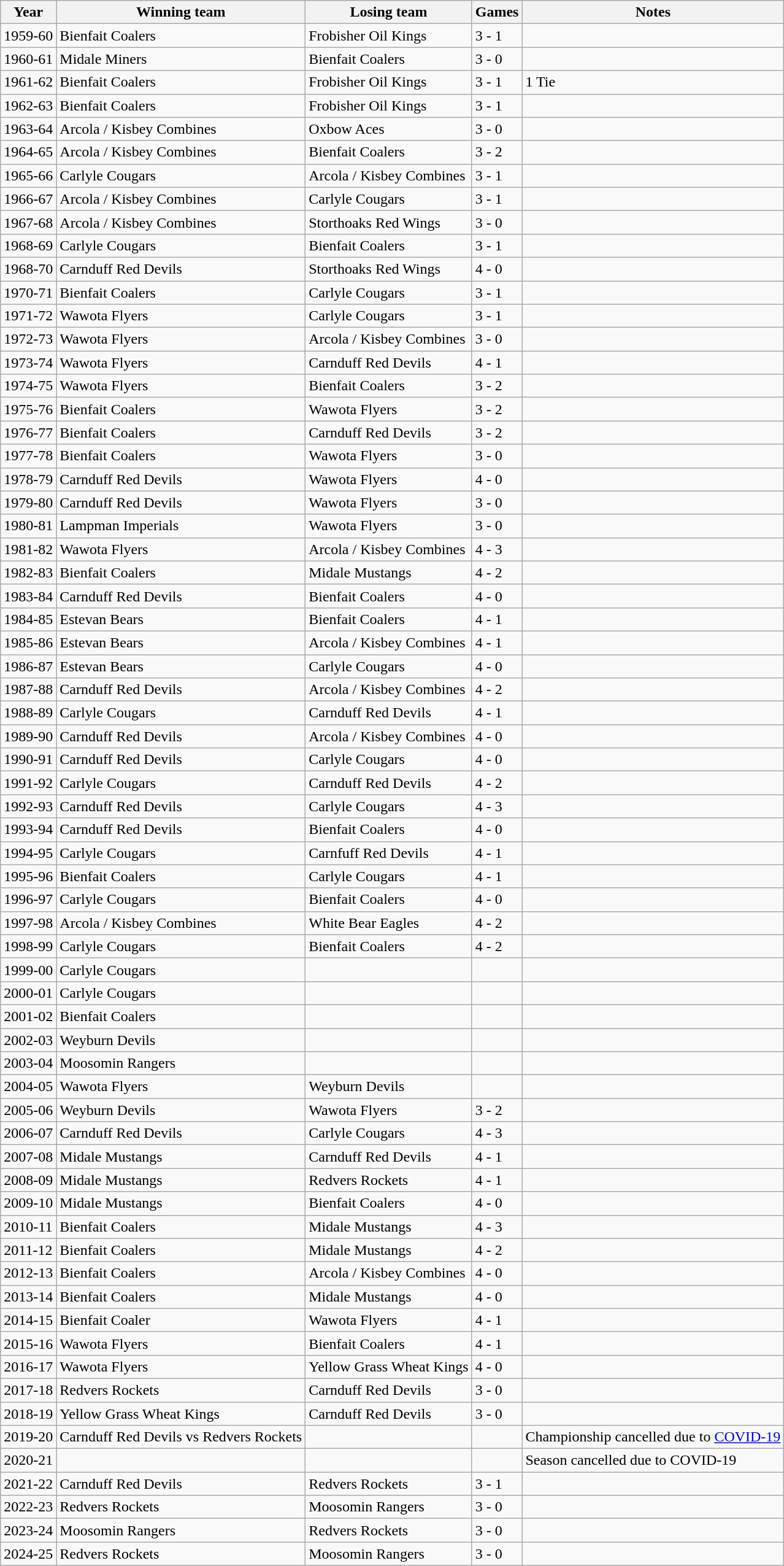<table class="wikitable">
<tr>
<th>Year</th>
<th>Winning team</th>
<th>Losing team</th>
<th>Games</th>
<th>Notes</th>
</tr>
<tr>
<td>1959-60</td>
<td>Bienfait Coalers</td>
<td>Frobisher Oil Kings</td>
<td>3 - 1</td>
<td></td>
</tr>
<tr>
<td>1960-61</td>
<td>Midale Miners</td>
<td>Bienfait Coalers</td>
<td>3 - 0</td>
<td></td>
</tr>
<tr>
<td>1961-62</td>
<td>Bienfait Coalers</td>
<td>Frobisher Oil Kings</td>
<td>3 - 1</td>
<td>1 Tie</td>
</tr>
<tr>
<td>1962-63</td>
<td>Bienfait Coalers</td>
<td>Frobisher Oil Kings</td>
<td>3 - 1</td>
<td></td>
</tr>
<tr>
<td>1963-64</td>
<td>Arcola / Kisbey Combines</td>
<td>Oxbow Aces</td>
<td>3 - 0</td>
<td></td>
</tr>
<tr>
<td>1964-65</td>
<td>Arcola / Kisbey Combines</td>
<td>Bienfait Coalers</td>
<td>3 - 2</td>
<td></td>
</tr>
<tr>
<td>1965-66</td>
<td>Carlyle Cougars</td>
<td>Arcola / Kisbey Combines</td>
<td>3 - 1</td>
<td></td>
</tr>
<tr>
<td>1966-67</td>
<td>Arcola / Kisbey Combines</td>
<td>Carlyle Cougars</td>
<td>3 - 1</td>
<td></td>
</tr>
<tr>
<td>1967-68</td>
<td>Arcola / Kisbey Combines</td>
<td>Storthoaks Red Wings</td>
<td>3 - 0</td>
<td></td>
</tr>
<tr>
<td>1968-69</td>
<td>Carlyle Cougars</td>
<td>Bienfait Coalers</td>
<td>3 - 1</td>
<td></td>
</tr>
<tr>
<td>1968-70</td>
<td>Carnduff Red Devils</td>
<td>Storthoaks Red Wings</td>
<td>4 - 0</td>
<td></td>
</tr>
<tr>
<td>1970-71</td>
<td>Bienfait Coalers</td>
<td>Carlyle Cougars</td>
<td>3 - 1</td>
<td></td>
</tr>
<tr>
<td>1971-72</td>
<td>Wawota Flyers</td>
<td>Carlyle Cougars</td>
<td>3 - 1</td>
<td></td>
</tr>
<tr>
<td>1972-73</td>
<td>Wawota Flyers</td>
<td>Arcola / Kisbey Combines</td>
<td>3 - 0</td>
<td></td>
</tr>
<tr>
<td>1973-74</td>
<td>Wawota Flyers</td>
<td>Carnduff Red Devils</td>
<td>4 - 1</td>
<td></td>
</tr>
<tr>
<td>1974-75</td>
<td>Wawota Flyers</td>
<td>Bienfait Coalers</td>
<td>3 - 2</td>
<td></td>
</tr>
<tr>
<td>1975-76</td>
<td>Bienfait Coalers</td>
<td>Wawota Flyers</td>
<td>3 - 2</td>
<td></td>
</tr>
<tr>
<td>1976-77</td>
<td>Bienfait Coalers</td>
<td>Carnduff Red Devils</td>
<td>3 - 2</td>
<td></td>
</tr>
<tr>
<td>1977-78</td>
<td>Bienfait Coalers</td>
<td>Wawota Flyers</td>
<td>3 - 0</td>
<td></td>
</tr>
<tr>
<td>1978-79</td>
<td>Carnduff Red Devils</td>
<td>Wawota Flyers</td>
<td>4 - 0</td>
<td></td>
</tr>
<tr>
<td>1979-80</td>
<td>Carnduff Red Devils</td>
<td>Wawota Flyers</td>
<td>3 - 0</td>
<td></td>
</tr>
<tr>
<td>1980-81</td>
<td>Lampman Imperials</td>
<td>Wawota Flyers</td>
<td>3 - 0</td>
<td></td>
</tr>
<tr>
<td>1981-82</td>
<td>Wawota Flyers</td>
<td>Arcola / Kisbey Combines</td>
<td>4 - 3</td>
<td></td>
</tr>
<tr>
<td>1982-83</td>
<td>Bienfait Coalers</td>
<td>Midale Mustangs</td>
<td>4 - 2</td>
<td></td>
</tr>
<tr>
<td>1983-84</td>
<td>Carnduff Red Devils</td>
<td>Bienfait Coalers</td>
<td>4 - 0</td>
<td></td>
</tr>
<tr>
<td>1984-85</td>
<td>Estevan Bears</td>
<td>Bienfait Coalers</td>
<td>4 - 1</td>
<td></td>
</tr>
<tr>
<td>1985-86</td>
<td>Estevan Bears</td>
<td>Arcola / Kisbey Combines</td>
<td>4 - 1</td>
<td></td>
</tr>
<tr>
<td>1986-87</td>
<td>Estevan Bears</td>
<td>Carlyle Cougars</td>
<td>4 - 0</td>
<td></td>
</tr>
<tr>
<td>1987-88</td>
<td>Carnduff Red Devils</td>
<td>Arcola / Kisbey Combines</td>
<td>4 - 2</td>
<td></td>
</tr>
<tr>
<td>1988-89</td>
<td>Carlyle Cougars</td>
<td>Carnduff Red Devils</td>
<td>4 - 1</td>
<td></td>
</tr>
<tr>
<td>1989-90</td>
<td>Carnduff Red Devils</td>
<td>Arcola / Kisbey Combines</td>
<td>4 - 0</td>
<td></td>
</tr>
<tr>
<td>1990-91</td>
<td>Carnduff Red Devils</td>
<td>Carlyle Cougars</td>
<td>4 - 0</td>
<td></td>
</tr>
<tr>
<td>1991-92</td>
<td>Carlyle Cougars</td>
<td>Carnduff Red Devils</td>
<td>4 - 2</td>
<td></td>
</tr>
<tr>
<td>1992-93</td>
<td>Carnduff Red Devils</td>
<td>Carlyle Cougars</td>
<td>4 - 3</td>
<td></td>
</tr>
<tr>
<td>1993-94</td>
<td>Carnduff Red Devils</td>
<td>Bienfait Coalers</td>
<td>4 - 0</td>
<td></td>
</tr>
<tr>
<td>1994-95</td>
<td>Carlyle Cougars</td>
<td>Carnfuff Red Devils</td>
<td>4 - 1</td>
<td></td>
</tr>
<tr>
<td>1995-96</td>
<td>Bienfait Coalers</td>
<td>Carlyle Cougars</td>
<td>4 - 1</td>
<td></td>
</tr>
<tr>
<td>1996-97</td>
<td>Carlyle Cougars</td>
<td>Bienfait Coalers</td>
<td>4 - 0</td>
<td></td>
</tr>
<tr>
<td>1997-98</td>
<td>Arcola / Kisbey Combines</td>
<td>White Bear Eagles</td>
<td>4 - 2</td>
<td></td>
</tr>
<tr>
<td>1998-99</td>
<td>Carlyle Cougars</td>
<td>Bienfait Coalers</td>
<td>4 - 2</td>
<td></td>
</tr>
<tr>
<td>1999-00</td>
<td>Carlyle Cougars</td>
<td></td>
<td></td>
<td></td>
</tr>
<tr>
<td>2000-01</td>
<td>Carlyle Cougars</td>
<td></td>
<td></td>
<td></td>
</tr>
<tr>
<td>2001-02</td>
<td>Bienfait Coalers</td>
<td></td>
<td></td>
<td></td>
</tr>
<tr>
<td>2002-03</td>
<td>Weyburn Devils</td>
<td></td>
<td></td>
<td></td>
</tr>
<tr>
<td>2003-04</td>
<td>Moosomin Rangers</td>
<td></td>
<td></td>
<td></td>
</tr>
<tr>
<td>2004-05</td>
<td>Wawota Flyers</td>
<td>Weyburn Devils</td>
<td></td>
<td></td>
</tr>
<tr>
<td>2005-06</td>
<td>Weyburn Devils</td>
<td>Wawota Flyers</td>
<td>3 - 2</td>
<td></td>
</tr>
<tr>
<td>2006-07</td>
<td>Carnduff Red Devils</td>
<td>Carlyle Cougars</td>
<td>4 - 3</td>
<td></td>
</tr>
<tr>
<td>2007-08</td>
<td>Midale Mustangs</td>
<td>Carnduff Red Devils</td>
<td>4 - 1</td>
<td></td>
</tr>
<tr>
<td>2008-09</td>
<td>Midale Mustangs</td>
<td>Redvers Rockets</td>
<td>4 - 1</td>
<td></td>
</tr>
<tr>
<td>2009-10</td>
<td>Midale Mustangs</td>
<td>Bienfait Coalers</td>
<td>4 - 0</td>
<td></td>
</tr>
<tr>
<td>2010-11</td>
<td>Bienfait Coalers</td>
<td>Midale Mustangs</td>
<td>4 - 3</td>
<td></td>
</tr>
<tr>
<td>2011-12</td>
<td>Bienfait Coalers</td>
<td>Midale Mustangs</td>
<td>4 - 2</td>
<td></td>
</tr>
<tr>
<td>2012-13</td>
<td>Bienfait Coalers</td>
<td>Arcola / Kisbey Combines</td>
<td>4 - 0</td>
<td></td>
</tr>
<tr>
<td>2013-14</td>
<td>Bienfait Coalers</td>
<td>Midale Mustangs</td>
<td>4 - 0</td>
<td></td>
</tr>
<tr>
<td>2014-15</td>
<td>Bienfait Coaler</td>
<td>Wawota Flyers</td>
<td>4 - 1</td>
<td></td>
</tr>
<tr>
<td>2015-16</td>
<td>Wawota Flyers</td>
<td>Bienfait Coalers</td>
<td>4 - 1</td>
<td></td>
</tr>
<tr>
<td>2016-17</td>
<td>Wawota Flyers</td>
<td>Yellow Grass Wheat Kings</td>
<td>4 - 0</td>
<td></td>
</tr>
<tr>
<td>2017-18</td>
<td>Redvers Rockets</td>
<td>Carnduff Red Devils</td>
<td>3 - 0</td>
<td></td>
</tr>
<tr>
<td>2018-19</td>
<td>Yellow Grass Wheat Kings</td>
<td>Carnduff Red Devils</td>
<td>3 - 0</td>
<td></td>
</tr>
<tr>
<td>2019-20</td>
<td>Carnduff Red Devils vs Redvers Rockets</td>
<td></td>
<td></td>
<td>Championship cancelled due to <a href='#'>COVID-19</a></td>
</tr>
<tr>
<td>2020-21</td>
<td></td>
<td></td>
<td></td>
<td>Season cancelled due to COVID-19</td>
</tr>
<tr>
<td>2021-22</td>
<td>Carnduff Red Devils</td>
<td>Redvers Rockets</td>
<td>3 - 1</td>
<td></td>
</tr>
<tr>
<td>2022-23</td>
<td>Redvers Rockets</td>
<td>Moosomin Rangers</td>
<td>3 - 0</td>
<td></td>
</tr>
<tr>
<td>2023-24</td>
<td>Moosomin Rangers</td>
<td>Redvers Rockets</td>
<td>3 - 0</td>
<td></td>
</tr>
<tr>
<td>2024-25</td>
<td>Redvers Rockets</td>
<td>Moosomin Rangers</td>
<td>3 - 0</td>
<td></td>
</tr>
</table>
